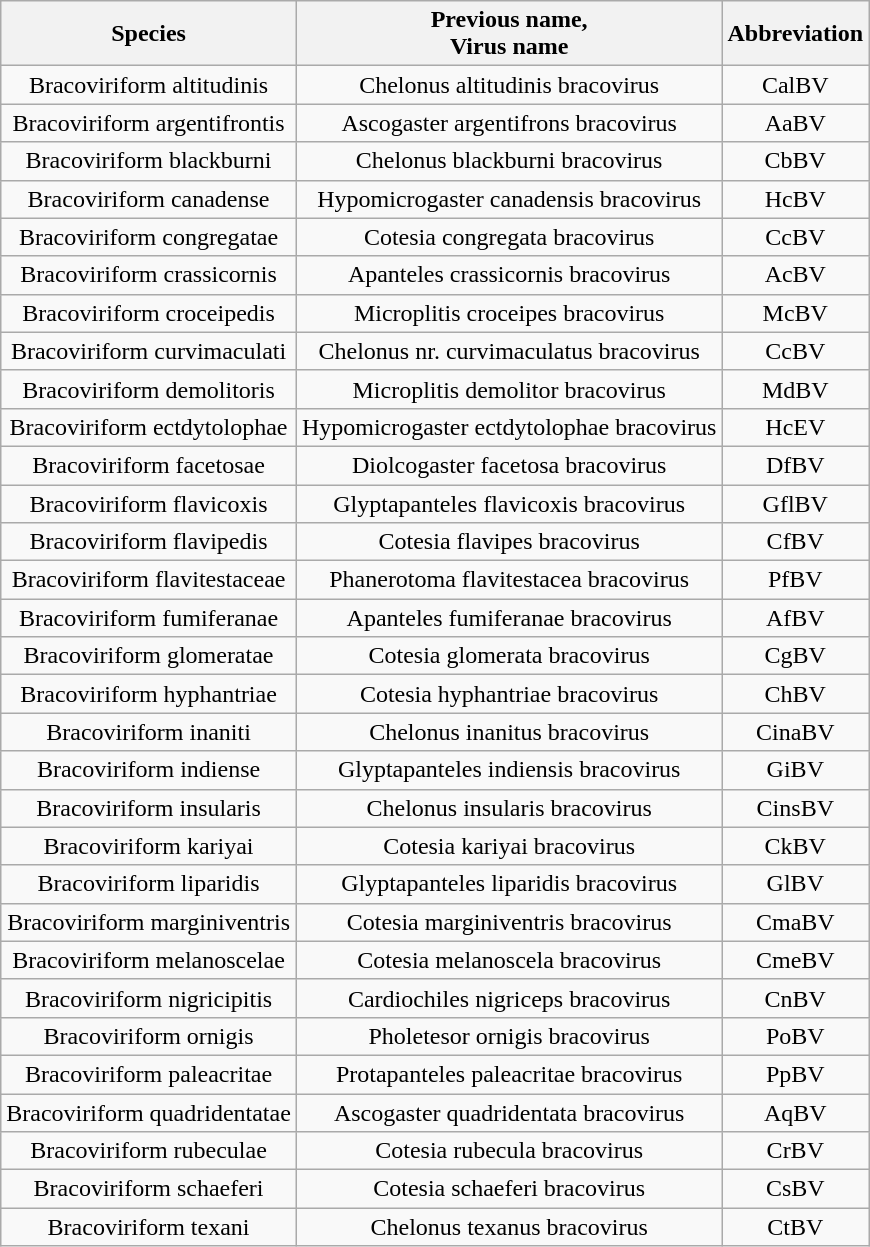<table class="wikitable" style="text-align:center">
<tr>
<th>Species</th>
<th>Previous name,<br>Virus name</th>
<th>Abbreviation</th>
</tr>
<tr>
<td>Bracoviriform altitudinis</td>
<td>Chelonus altitudinis bracovirus</td>
<td>CalBV</td>
</tr>
<tr>
<td>Bracoviriform argentifrontis</td>
<td>Ascogaster argentifrons bracovirus</td>
<td>AaBV</td>
</tr>
<tr>
<td>Bracoviriform blackburni</td>
<td>Chelonus blackburni bracovirus</td>
<td>CbBV</td>
</tr>
<tr>
<td>Bracoviriform canadense</td>
<td>Hypomicrogaster canadensis bracovirus</td>
<td>HcBV</td>
</tr>
<tr>
<td>Bracoviriform congregatae</td>
<td>Cotesia congregata bracovirus</td>
<td>CcBV</td>
</tr>
<tr>
<td>Bracoviriform crassicornis</td>
<td>Apanteles crassicornis bracovirus</td>
<td>AcBV</td>
</tr>
<tr>
<td>Bracoviriform croceipedis</td>
<td>Microplitis croceipes bracovirus</td>
<td>McBV</td>
</tr>
<tr>
<td>Bracoviriform curvimaculati</td>
<td>Chelonus nr. curvimaculatus bracovirus</td>
<td>CcBV</td>
</tr>
<tr>
<td>Bracoviriform demolitoris</td>
<td>Microplitis demolitor bracovirus</td>
<td>MdBV</td>
</tr>
<tr>
<td>Bracoviriform ectdytolophae</td>
<td>Hypomicrogaster ectdytolophae bracovirus</td>
<td>HcEV</td>
</tr>
<tr>
<td>Bracoviriform facetosae</td>
<td>Diolcogaster facetosa bracovirus</td>
<td>DfBV</td>
</tr>
<tr>
<td>Bracoviriform flavicoxis</td>
<td>Glyptapanteles flavicoxis bracovirus</td>
<td>GflBV</td>
</tr>
<tr>
<td>Bracoviriform flavipedis</td>
<td>Cotesia flavipes bracovirus</td>
<td>CfBV</td>
</tr>
<tr>
<td>Bracoviriform flavitestaceae</td>
<td>Phanerotoma flavitestacea bracovirus</td>
<td>PfBV</td>
</tr>
<tr>
<td>Bracoviriform fumiferanae</td>
<td>Apanteles fumiferanae bracovirus</td>
<td>AfBV</td>
</tr>
<tr>
<td>Bracoviriform glomeratae</td>
<td>Cotesia glomerata bracovirus</td>
<td>CgBV</td>
</tr>
<tr>
<td>Bracoviriform hyphantriae</td>
<td>Cotesia hyphantriae bracovirus</td>
<td>ChBV</td>
</tr>
<tr>
<td>Bracoviriform inaniti</td>
<td>Chelonus inanitus bracovirus</td>
<td>CinaBV</td>
</tr>
<tr>
<td>Bracoviriform indiense</td>
<td>Glyptapanteles indiensis bracovirus</td>
<td>GiBV</td>
</tr>
<tr>
<td>Bracoviriform insularis</td>
<td>Chelonus insularis bracovirus</td>
<td>CinsBV</td>
</tr>
<tr>
<td>Bracoviriform kariyai</td>
<td>Cotesia kariyai bracovirus</td>
<td>CkBV</td>
</tr>
<tr>
<td>Bracoviriform liparidis</td>
<td>Glyptapanteles liparidis bracovirus</td>
<td>GlBV</td>
</tr>
<tr>
<td>Bracoviriform marginiventris</td>
<td>Cotesia marginiventris bracovirus</td>
<td>CmaBV</td>
</tr>
<tr>
<td>Bracoviriform melanoscelae</td>
<td>Cotesia melanoscela bracovirus</td>
<td>CmeBV</td>
</tr>
<tr>
<td>Bracoviriform nigricipitis</td>
<td>Cardiochiles nigriceps bracovirus</td>
<td>CnBV</td>
</tr>
<tr>
<td>Bracoviriform ornigis</td>
<td>Pholetesor ornigis bracovirus</td>
<td>PoBV</td>
</tr>
<tr>
<td>Bracoviriform paleacritae</td>
<td>Protapanteles paleacritae bracovirus</td>
<td>PpBV</td>
</tr>
<tr>
<td>Bracoviriform quadridentatae</td>
<td>Ascogaster quadridentata bracovirus</td>
<td>AqBV</td>
</tr>
<tr>
<td>Bracoviriform rubeculae</td>
<td>Cotesia rubecula bracovirus</td>
<td>CrBV</td>
</tr>
<tr>
<td>Bracoviriform schaeferi</td>
<td>Cotesia schaeferi bracovirus</td>
<td>CsBV</td>
</tr>
<tr>
<td>Bracoviriform texani</td>
<td>Chelonus texanus bracovirus</td>
<td>CtBV</td>
</tr>
</table>
